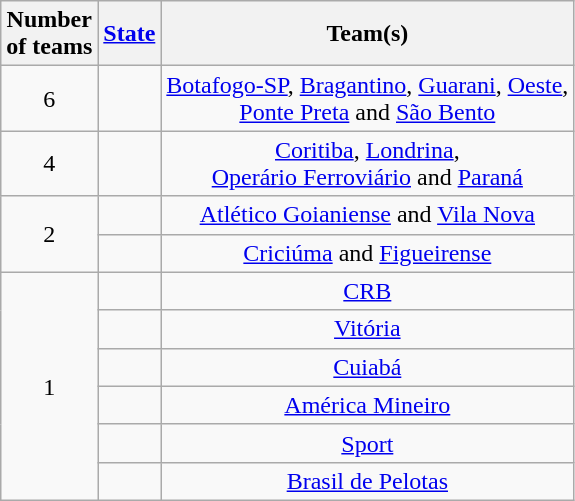<table class="wikitable" style="text-align:center">
<tr>
<th>Number<br>of teams</th>
<th><a href='#'>State</a></th>
<th>Team(s)</th>
</tr>
<tr>
<td>6</td>
<td align=left></td>
<td><a href='#'>Botafogo-SP</a>, <a href='#'>Bragantino</a>, <a href='#'>Guarani</a>, <a href='#'>Oeste</a>,<br><a href='#'>Ponte Preta</a> and <a href='#'>São Bento</a></td>
</tr>
<tr>
<td>4</td>
<td align=left></td>
<td><a href='#'>Coritiba</a>, <a href='#'>Londrina</a>,<br><a href='#'>Operário Ferroviário</a> and <a href='#'>Paraná</a></td>
</tr>
<tr>
<td rowspan=2>2</td>
<td align=left></td>
<td><a href='#'>Atlético Goianiense</a> and <a href='#'>Vila Nova</a></td>
</tr>
<tr>
<td align=left></td>
<td><a href='#'>Criciúma</a> and <a href='#'>Figueirense</a></td>
</tr>
<tr>
<td rowspan=6>1</td>
<td align=left></td>
<td><a href='#'>CRB</a></td>
</tr>
<tr>
<td align=left></td>
<td><a href='#'>Vitória</a></td>
</tr>
<tr>
<td align=left></td>
<td><a href='#'>Cuiabá</a></td>
</tr>
<tr>
<td align=left></td>
<td><a href='#'>América Mineiro</a></td>
</tr>
<tr>
<td align=left></td>
<td><a href='#'>Sport</a></td>
</tr>
<tr>
<td align=left></td>
<td><a href='#'>Brasil de Pelotas</a></td>
</tr>
</table>
